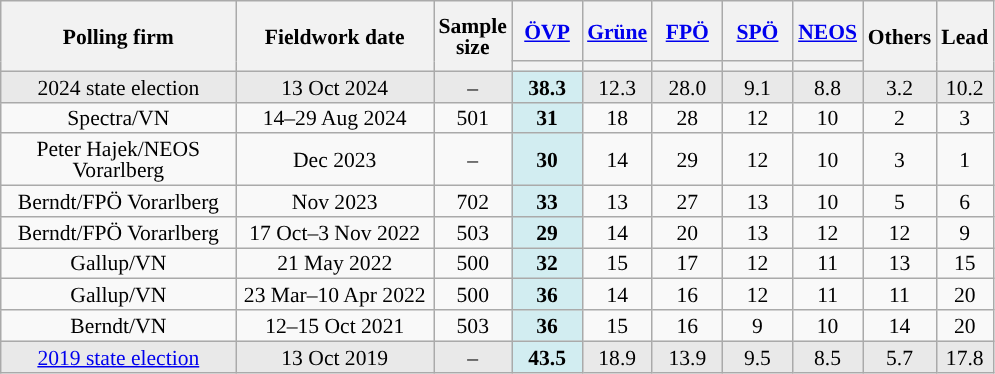<table class="wikitable sortable" style="text-align:center;font-size:90%;line-height:14px;">
<tr style="height:40px;">
<th rowspan="2" style="width:150px;">Polling firm</th>
<th rowspan="2" style="width:125px;">Fieldwork date</th>
<th rowspan="2" style="width:35px;">Sample<br>size</th>
<th class="unsortable" style="width:40px;"><a href='#'>ÖVP</a></th>
<th class="unsortable" style="width:40px;"><a href='#'>Grüne</a></th>
<th class="unsortable" style="width:40px;"><a href='#'>FPÖ</a></th>
<th class="unsortable" style="width:40px;"><a href='#'>SPÖ</a></th>
<th class="unsortable" style="width:40px;"><a href='#'>NEOS</a></th>
<th rowspan="2" class="unsortable" style="width:40px;">Others</th>
<th rowspan="2" style="width:30px;">Lead</th>
</tr>
<tr>
<th style="background:"></th>
<th style="background:"></th>
<th style="background:"></th>
<th style="background:"></th>
<th style="background:"></th>
</tr>
<tr style="background:#E9E9E9;">
<td>2024 state election</td>
<td data-sort-value="2024-10-12">13 Oct 2024</td>
<td>–</td>
<td style="background:#D2EDF1;"><strong>38.3</strong></td>
<td>12.3</td>
<td>28.0</td>
<td>9.1</td>
<td>8.8</td>
<td>3.2</td>
<td style="background:">10.2</td>
</tr>
<tr>
<td>Spectra/VN</td>
<td data-sort-value="2024-08-29">14–29 Aug 2024</td>
<td>501</td>
<td style="background:#D2EDF1;"><strong>31</strong></td>
<td>18</td>
<td>28</td>
<td>12</td>
<td>10</td>
<td>2</td>
<td style="background:">3</td>
</tr>
<tr>
<td>Peter Hajek/NEOS Vorarlberg</td>
<td data-sort-value="2023-12-01">Dec 2023</td>
<td>–</td>
<td style="background:#D2EDF1;"><strong>30</strong></td>
<td>14</td>
<td>29</td>
<td>12</td>
<td>10</td>
<td>3</td>
<td style="background:">1</td>
</tr>
<tr>
<td>Berndt/FPÖ Vorarlberg</td>
<td data-sort-value="2023-11-01">Nov 2023</td>
<td>702</td>
<td style="background:#D2EDF1;"><strong>33</strong></td>
<td>13</td>
<td>27</td>
<td>13</td>
<td>10</td>
<td>5</td>
<td style="background:">6</td>
</tr>
<tr>
<td>Berndt/FPÖ Vorarlberg</td>
<td data-sort-value="2022-11-03">17 Oct–3 Nov 2022</td>
<td>503</td>
<td style="background:#D2EDF1;"><strong>29</strong></td>
<td>14</td>
<td>20</td>
<td>13</td>
<td>12</td>
<td>12</td>
<td style="background:">9</td>
</tr>
<tr>
<td>Gallup/VN</td>
<td data-sort-value="2022-05-21">21 May 2022</td>
<td>500</td>
<td style="background:#D2EDF1;"><strong>32</strong></td>
<td>15</td>
<td>17</td>
<td>12</td>
<td>11</td>
<td>13</td>
<td style="background:">15</td>
</tr>
<tr>
<td>Gallup/VN</td>
<td data-sort-value="2022-04-16">23 Mar–10 Apr 2022</td>
<td>500</td>
<td style="background:#D2EDF1;"><strong>36</strong></td>
<td>14</td>
<td>16</td>
<td>12</td>
<td>11</td>
<td>11</td>
<td style="background:">20</td>
</tr>
<tr>
<td>Berndt/VN</td>
<td data-sort-value="2021-10-23">12–15 Oct 2021</td>
<td>503</td>
<td style="background:#D2EDF1;"><strong>36</strong></td>
<td>15</td>
<td>16</td>
<td>9</td>
<td>10</td>
<td>14</td>
<td style="background:">20</td>
</tr>
<tr style="background:#E9E9E9;">
<td><a href='#'>2019 state election</a></td>
<td data-sort-value="2019-10-13">13 Oct 2019</td>
<td>–</td>
<td style="background:#D2EDF1;"><strong>43.5</strong></td>
<td>18.9</td>
<td>13.9</td>
<td>9.5</td>
<td>8.5</td>
<td>5.7</td>
<td style="background:">17.8</td>
</tr>
</table>
